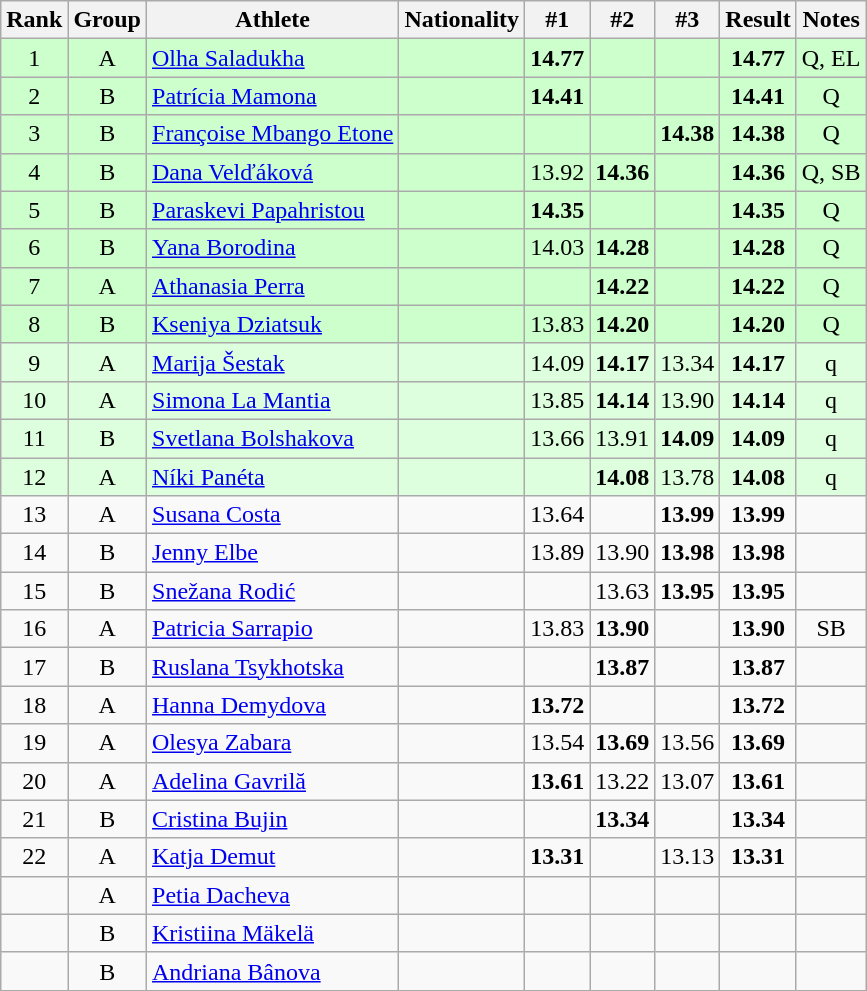<table class="wikitable sortable" style="text-align:center">
<tr>
<th>Rank</th>
<th>Group</th>
<th>Athlete</th>
<th>Nationality</th>
<th>#1</th>
<th>#2</th>
<th>#3</th>
<th>Result</th>
<th>Notes</th>
</tr>
<tr bgcolor=ccffcc>
<td>1</td>
<td>A</td>
<td align="left"><a href='#'>Olha Saladukha</a></td>
<td align=left></td>
<td><strong>14.77</strong></td>
<td></td>
<td></td>
<td><strong>14.77</strong></td>
<td>Q, EL</td>
</tr>
<tr bgcolor=ccffcc>
<td>2</td>
<td>B</td>
<td align="left"><a href='#'>Patrícia Mamona</a></td>
<td align=left></td>
<td><strong>14.41</strong></td>
<td></td>
<td></td>
<td><strong>14.41</strong></td>
<td>Q</td>
</tr>
<tr bgcolor=ccffcc>
<td>3</td>
<td>B</td>
<td align="left"><a href='#'>Françoise Mbango Etone</a></td>
<td align=left></td>
<td></td>
<td></td>
<td><strong>14.38</strong></td>
<td><strong>14.38</strong></td>
<td>Q</td>
</tr>
<tr bgcolor=ccffcc>
<td>4</td>
<td>B</td>
<td align="left"><a href='#'>Dana Velďáková</a></td>
<td align=left></td>
<td>13.92</td>
<td><strong>14.36</strong></td>
<td></td>
<td><strong>14.36</strong></td>
<td>Q, SB</td>
</tr>
<tr bgcolor=ccffcc>
<td>5</td>
<td>B</td>
<td align="left"><a href='#'>Paraskevi Papahristou</a></td>
<td align=left></td>
<td><strong>14.35</strong></td>
<td></td>
<td></td>
<td><strong>14.35</strong></td>
<td>Q</td>
</tr>
<tr bgcolor=ccffcc>
<td>6</td>
<td>B</td>
<td align="left"><a href='#'>Yana Borodina</a></td>
<td align=left></td>
<td>14.03</td>
<td><strong>14.28</strong></td>
<td></td>
<td><strong>14.28</strong></td>
<td>Q</td>
</tr>
<tr bgcolor=ccffcc>
<td>7</td>
<td>A</td>
<td align="left"><a href='#'>Athanasia Perra</a></td>
<td align=left></td>
<td></td>
<td><strong>14.22</strong></td>
<td></td>
<td><strong>14.22</strong></td>
<td>Q</td>
</tr>
<tr bgcolor=ccffcc>
<td>8</td>
<td>B</td>
<td align="left"><a href='#'>Kseniya Dziatsuk</a></td>
<td align=left></td>
<td>13.83</td>
<td><strong>14.20</strong></td>
<td></td>
<td><strong>14.20</strong></td>
<td>Q</td>
</tr>
<tr bgcolor=ddffdd>
<td>9</td>
<td>A</td>
<td align="left"><a href='#'>Marija Šestak</a></td>
<td align=left></td>
<td>14.09</td>
<td><strong>14.17</strong></td>
<td>13.34</td>
<td><strong>14.17</strong></td>
<td>q</td>
</tr>
<tr bgcolor=ddffdd>
<td>10</td>
<td>A</td>
<td align="left"><a href='#'>Simona La Mantia</a></td>
<td align=left></td>
<td>13.85</td>
<td><strong>14.14</strong></td>
<td>13.90</td>
<td><strong>14.14</strong></td>
<td>q</td>
</tr>
<tr bgcolor=ddffdd>
<td>11</td>
<td>B</td>
<td align="left"><a href='#'>Svetlana Bolshakova</a></td>
<td align=left></td>
<td>13.66</td>
<td>13.91</td>
<td><strong>14.09</strong></td>
<td><strong>14.09</strong></td>
<td>q</td>
</tr>
<tr bgcolor=ddffdd>
<td>12</td>
<td>A</td>
<td align="left"><a href='#'>Níki Panéta</a></td>
<td align=left></td>
<td></td>
<td><strong>14.08</strong></td>
<td>13.78</td>
<td><strong>14.08</strong></td>
<td>q</td>
</tr>
<tr>
<td>13</td>
<td>A</td>
<td align="left"><a href='#'>Susana Costa</a></td>
<td align=left></td>
<td>13.64</td>
<td></td>
<td><strong>13.99</strong></td>
<td><strong>13.99</strong></td>
<td></td>
</tr>
<tr>
<td>14</td>
<td>B</td>
<td align="left"><a href='#'>Jenny Elbe</a></td>
<td align=left></td>
<td>13.89</td>
<td>13.90</td>
<td><strong>13.98</strong></td>
<td><strong>13.98</strong></td>
<td></td>
</tr>
<tr>
<td>15</td>
<td>B</td>
<td align="left"><a href='#'>Snežana Rodić</a></td>
<td align=left></td>
<td></td>
<td>13.63</td>
<td><strong>13.95</strong></td>
<td><strong>13.95</strong></td>
<td></td>
</tr>
<tr>
<td>16</td>
<td>A</td>
<td align="left"><a href='#'>Patricia Sarrapio</a></td>
<td align=left></td>
<td>13.83</td>
<td><strong>13.90</strong></td>
<td></td>
<td><strong>13.90</strong></td>
<td>SB</td>
</tr>
<tr>
<td>17</td>
<td>B</td>
<td align="left"><a href='#'>Ruslana Tsykhotska</a></td>
<td align=left></td>
<td></td>
<td><strong>13.87</strong></td>
<td></td>
<td><strong>13.87</strong></td>
<td></td>
</tr>
<tr>
<td>18</td>
<td>A</td>
<td align="left"><a href='#'>Hanna Demydova</a></td>
<td align=left></td>
<td><strong>13.72</strong></td>
<td></td>
<td></td>
<td><strong>13.72</strong></td>
<td></td>
</tr>
<tr>
<td>19</td>
<td>A</td>
<td align="left"><a href='#'>Olesya Zabara</a></td>
<td align=left></td>
<td>13.54</td>
<td><strong>13.69</strong></td>
<td>13.56</td>
<td><strong>13.69</strong></td>
<td></td>
</tr>
<tr>
<td>20</td>
<td>A</td>
<td align="left"><a href='#'>Adelina Gavrilă</a></td>
<td align=left></td>
<td><strong>13.61</strong></td>
<td>13.22</td>
<td>13.07</td>
<td><strong>13.61</strong></td>
<td></td>
</tr>
<tr>
<td>21</td>
<td>B</td>
<td align="left"><a href='#'>Cristina Bujin</a></td>
<td align=left></td>
<td></td>
<td><strong>13.34</strong></td>
<td></td>
<td><strong>13.34</strong></td>
<td></td>
</tr>
<tr>
<td>22</td>
<td>A</td>
<td align="left"><a href='#'>Katja Demut</a></td>
<td align=left></td>
<td><strong>13.31</strong></td>
<td></td>
<td>13.13</td>
<td><strong>13.31</strong></td>
<td></td>
</tr>
<tr>
<td></td>
<td>A</td>
<td align="left"><a href='#'>Petia Dacheva</a></td>
<td align=left></td>
<td></td>
<td></td>
<td></td>
<td><strong></strong></td>
<td></td>
</tr>
<tr>
<td></td>
<td>B</td>
<td align="left"><a href='#'>Kristiina Mäkelä</a></td>
<td align=left></td>
<td></td>
<td></td>
<td></td>
<td><strong></strong></td>
<td></td>
</tr>
<tr>
<td></td>
<td>B</td>
<td align="left"><a href='#'>Andriana Bânova</a></td>
<td align=left></td>
<td></td>
<td></td>
<td></td>
<td><strong></strong></td>
<td></td>
</tr>
</table>
